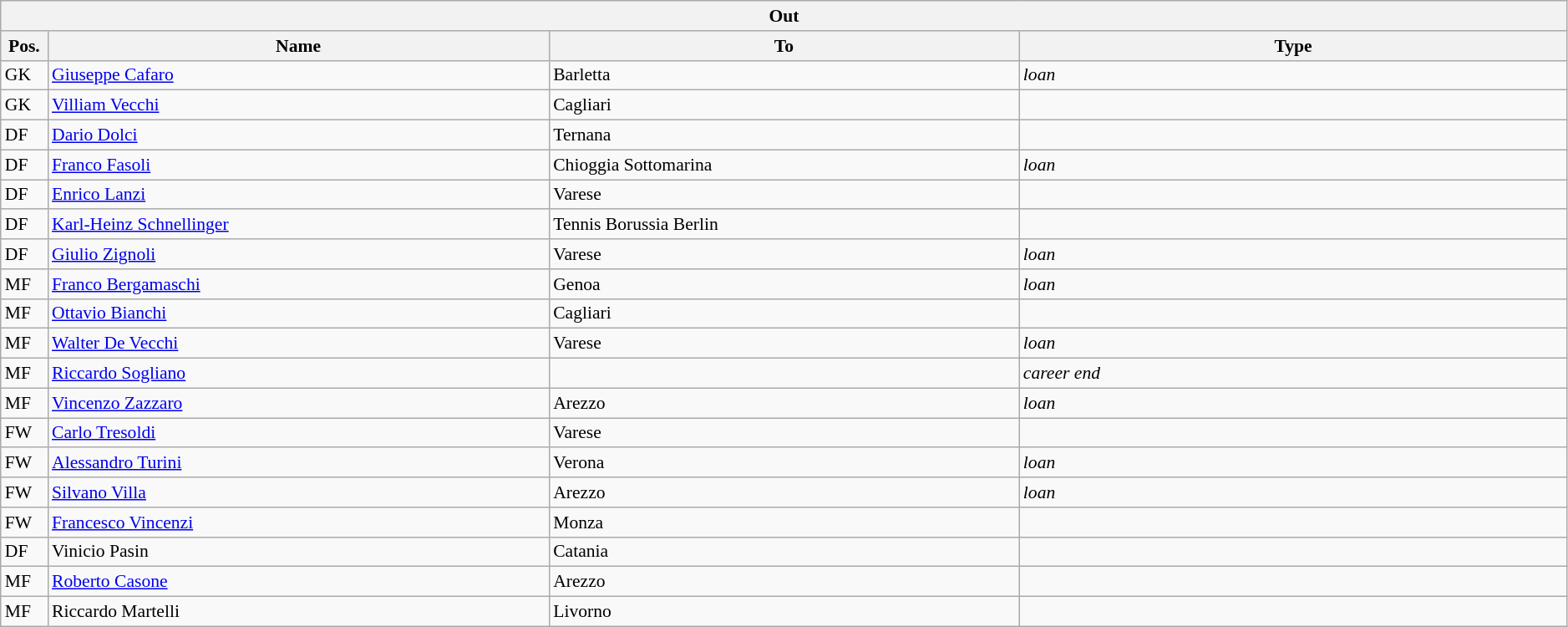<table class="wikitable" style="font-size:90%;width:99%;">
<tr>
<th colspan="4">Out</th>
</tr>
<tr>
<th width=3%>Pos.</th>
<th width=32%>Name</th>
<th width=30%>To</th>
<th width=35%>Type</th>
</tr>
<tr>
<td>GK</td>
<td><a href='#'>Giuseppe Cafaro</a></td>
<td>Barletta</td>
<td><em>loan</em></td>
</tr>
<tr>
<td>GK</td>
<td><a href='#'>Villiam Vecchi</a></td>
<td>Cagliari</td>
<td></td>
</tr>
<tr>
<td>DF</td>
<td><a href='#'>Dario Dolci</a></td>
<td>Ternana</td>
<td></td>
</tr>
<tr>
<td>DF</td>
<td><a href='#'>Franco Fasoli</a></td>
<td>Chioggia Sottomarina</td>
<td><em>loan</em></td>
</tr>
<tr>
<td>DF</td>
<td><a href='#'>Enrico Lanzi</a></td>
<td>Varese</td>
<td></td>
</tr>
<tr>
<td>DF</td>
<td><a href='#'>Karl-Heinz Schnellinger</a></td>
<td>Tennis Borussia Berlin</td>
<td></td>
</tr>
<tr>
<td>DF</td>
<td><a href='#'>Giulio Zignoli</a></td>
<td>Varese</td>
<td><em>loan</em></td>
</tr>
<tr>
<td>MF</td>
<td><a href='#'>Franco Bergamaschi</a></td>
<td>Genoa</td>
<td><em>loan</em></td>
</tr>
<tr>
<td>MF</td>
<td><a href='#'>Ottavio Bianchi</a></td>
<td>Cagliari</td>
<td></td>
</tr>
<tr>
<td>MF</td>
<td><a href='#'>Walter De Vecchi</a></td>
<td>Varese</td>
<td><em>loan</em></td>
</tr>
<tr>
<td>MF</td>
<td><a href='#'>Riccardo Sogliano</a></td>
<td></td>
<td><em>career end</em></td>
</tr>
<tr>
<td>MF</td>
<td><a href='#'>Vincenzo Zazzaro</a></td>
<td>Arezzo</td>
<td><em>loan</em></td>
</tr>
<tr>
<td>FW</td>
<td><a href='#'>Carlo Tresoldi</a></td>
<td>Varese</td>
<td></td>
</tr>
<tr>
<td>FW</td>
<td><a href='#'>Alessandro Turini</a></td>
<td>Verona</td>
<td><em>loan</em></td>
</tr>
<tr>
<td>FW</td>
<td><a href='#'>Silvano Villa</a></td>
<td>Arezzo</td>
<td><em>loan</em></td>
</tr>
<tr>
<td>FW</td>
<td><a href='#'>Francesco Vincenzi</a></td>
<td>Monza</td>
<td></td>
</tr>
<tr>
<td>DF</td>
<td>Vinicio Pasin</td>
<td>Catania</td>
<td></td>
</tr>
<tr>
<td>MF</td>
<td><a href='#'>Roberto Casone</a></td>
<td>Arezzo</td>
<td></td>
</tr>
<tr>
<td>MF</td>
<td>Riccardo Martelli</td>
<td>Livorno</td>
<td></td>
</tr>
</table>
